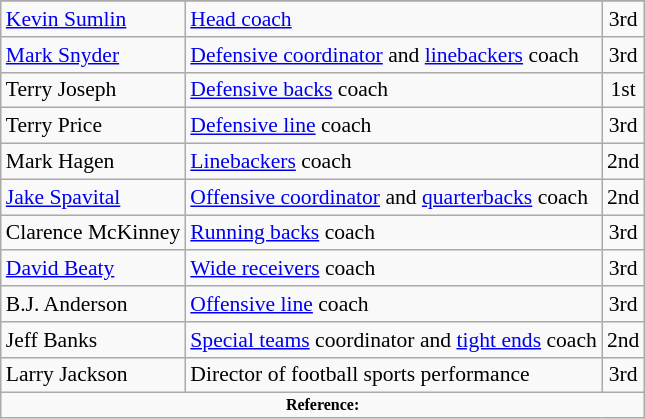<table class="wikitable" style="font-size:90%;">
<tr>
</tr>
<tr>
<td><a href='#'>Kevin Sumlin</a></td>
<td><a href='#'>Head coach</a></td>
<td align=center>3rd</td>
</tr>
<tr>
<td><a href='#'>Mark Snyder</a></td>
<td><a href='#'>Defensive coordinator</a> and <a href='#'>linebackers</a> coach</td>
<td align="center">3rd</td>
</tr>
<tr>
<td>Terry Joseph</td>
<td><a href='#'>Defensive backs</a> coach</td>
<td align="center">1st</td>
</tr>
<tr>
<td>Terry Price</td>
<td><a href='#'>Defensive line</a> coach</td>
<td align="center">3rd</td>
</tr>
<tr>
<td>Mark Hagen</td>
<td><a href='#'>Linebackers</a> coach</td>
<td align="center">2nd</td>
</tr>
<tr>
<td><a href='#'>Jake Spavital</a></td>
<td><a href='#'>Offensive coordinator</a> and <a href='#'>quarterbacks</a> coach</td>
<td align="center">2nd</td>
</tr>
<tr>
<td>Clarence McKinney</td>
<td><a href='#'>Running backs</a> coach</td>
<td align="center">3rd</td>
</tr>
<tr>
<td><a href='#'>David Beaty</a></td>
<td><a href='#'>Wide receivers</a> coach</td>
<td align="center">3rd</td>
</tr>
<tr>
<td>B.J. Anderson</td>
<td><a href='#'>Offensive line</a> coach</td>
<td align="center">3rd</td>
</tr>
<tr>
<td>Jeff Banks</td>
<td><a href='#'>Special teams</a> coordinator and <a href='#'>tight ends</a> coach</td>
<td align="center">2nd</td>
</tr>
<tr>
<td>Larry Jackson</td>
<td>Director of football sports performance</td>
<td align="center">3rd</td>
</tr>
<tr>
<td colspan="4"  style="font-size:8pt; text-align:center;"><strong>Reference:</strong></td>
</tr>
</table>
